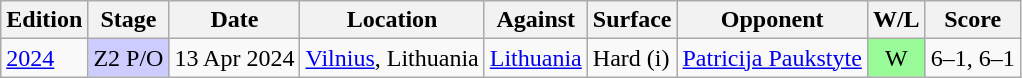<table class=wikitable>
<tr>
<th>Edition</th>
<th>Stage</th>
<th>Date</th>
<th>Location</th>
<th>Against</th>
<th>Surface</th>
<th>Opponent</th>
<th>W/L</th>
<th>Score</th>
</tr>
<tr>
<td><a href='#'>2024</a></td>
<td style="background:#ccf;">Z2 P/O</td>
<td>13 Apr 2024</td>
<td><a href='#'>Vilnius</a>, Lithuania</td>
<td> <a href='#'>Lithuania</a></td>
<td>Hard (i)</td>
<td><a href='#'>Patricija Paukstyte</a></td>
<td style="text-align:center; background:#98fb98;">W</td>
<td>6–1, 6–1</td>
</tr>
</table>
